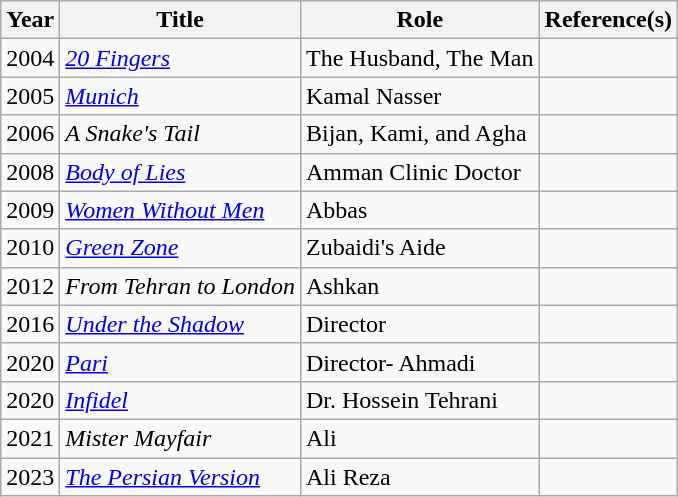<table class="wikitable sortable">
<tr>
<th>Year</th>
<th>Title</th>
<th>Role</th>
<th>Reference(s)</th>
</tr>
<tr>
<td>2004</td>
<td><em><a href='#'>20 Fingers</a></em></td>
<td>The Husband, The Man</td>
<td></td>
</tr>
<tr>
<td>2005</td>
<td><em><a href='#'>Munich</a></em></td>
<td>Kamal Nasser</td>
<td></td>
</tr>
<tr>
<td>2006</td>
<td><em>A Snake's Tail</em></td>
<td>Bijan, Kami, and Agha</td>
<td></td>
</tr>
<tr>
<td>2008</td>
<td><em><a href='#'>Body of Lies</a></em></td>
<td>Amman Clinic Doctor</td>
<td></td>
</tr>
<tr>
<td>2009</td>
<td><em><a href='#'>Women Without Men</a></em></td>
<td>Abbas</td>
<td></td>
</tr>
<tr>
<td>2010</td>
<td><em><a href='#'>Green Zone</a></em></td>
<td>Zubaidi's Aide</td>
<td></td>
</tr>
<tr>
<td>2012</td>
<td><em>From Tehran to London</em></td>
<td>Ashkan</td>
<td></td>
</tr>
<tr>
<td>2016</td>
<td><em><a href='#'>Under the Shadow</a></em></td>
<td>Director</td>
<td></td>
</tr>
<tr>
<td>2020</td>
<td><em><a href='#'>Pari</a></em></td>
<td>Director- Ahmadi</td>
<td></td>
</tr>
<tr>
<td>2020</td>
<td><em><a href='#'>Infidel</a></em></td>
<td>Dr. Hossein Tehrani</td>
<td></td>
</tr>
<tr>
<td>2021</td>
<td><em>Mister Mayfair</em></td>
<td>Ali</td>
<td></td>
</tr>
<tr>
<td>2023</td>
<td><em><a href='#'>The Persian Version</a></em></td>
<td>Ali Reza</td>
<td></td>
</tr>
</table>
